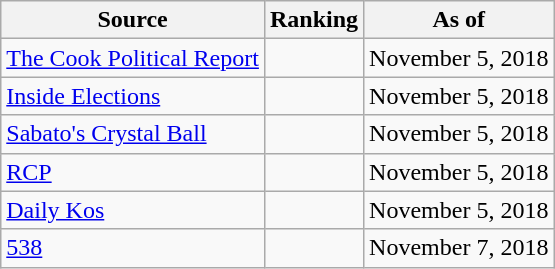<table class="wikitable" style="text-align:center">
<tr>
<th>Source</th>
<th>Ranking</th>
<th>As of</th>
</tr>
<tr>
<td align=left><a href='#'>The Cook Political Report</a></td>
<td></td>
<td>November 5, 2018</td>
</tr>
<tr>
<td align=left><a href='#'>Inside Elections</a></td>
<td></td>
<td>November 5, 2018</td>
</tr>
<tr>
<td align=left><a href='#'>Sabato's Crystal Ball</a></td>
<td></td>
<td>November 5, 2018</td>
</tr>
<tr>
<td align="left"><a href='#'>RCP</a></td>
<td></td>
<td>November 5, 2018</td>
</tr>
<tr>
<td align="left"><a href='#'>Daily Kos</a></td>
<td></td>
<td>November 5, 2018</td>
</tr>
<tr>
<td align="left"><a href='#'>538</a></td>
<td></td>
<td>November 7, 2018</td>
</tr>
</table>
